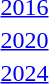<table>
<tr>
<td><a href='#'>2016</a></td>
<td></td>
<td></td>
<td></td>
</tr>
<tr>
<td><a href='#'>2020</a></td>
<td></td>
<td></td>
<td></td>
</tr>
<tr>
<td><a href='#'>2024</a></td>
<td></td>
<td></td>
<td></td>
</tr>
</table>
